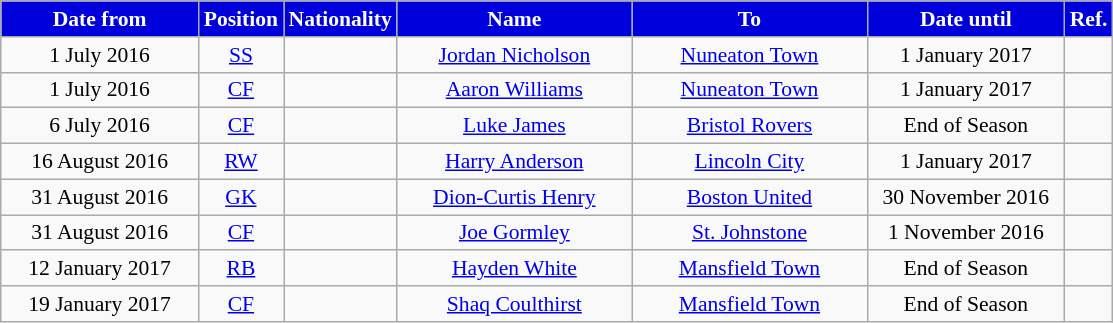<table class="wikitable"  style="text-align:center; font-size:90%; ">
<tr>
<th style="background:#0000DD; color:#FFFFFF; width:125px;">Date from</th>
<th style="background:#0000DD; color:#FFFFFF; width:50px;">Position</th>
<th style="background:#0000DD; color:#FFFFFF; width:50px;">Nationality</th>
<th style="background:#0000DD; color:#FFFFFF; width:150px;">Name</th>
<th style="background:#0000DD; color:#FFFFFF; width:150px;">To</th>
<th style="background:#0000DD; color:#FFFFFF; width:125px;">Date until</th>
<th style="background:#0000DD; color:#FFFFFF; width:25px;">Ref.</th>
</tr>
<tr>
<td>1 July 2016</td>
<td><a href='#'>SS</a></td>
<td></td>
<td><a href='#'>Jordan Nicholson</a></td>
<td><a href='#'>Nuneaton Town</a></td>
<td>1 January 2017</td>
<td></td>
</tr>
<tr>
<td>1 July 2016</td>
<td><a href='#'>CF</a></td>
<td></td>
<td><a href='#'>Aaron Williams</a></td>
<td><a href='#'>Nuneaton Town</a></td>
<td>1 January 2017</td>
<td></td>
</tr>
<tr>
<td>6 July 2016</td>
<td><a href='#'>CF</a></td>
<td></td>
<td><a href='#'>Luke James</a></td>
<td><a href='#'>Bristol Rovers</a></td>
<td>End of Season</td>
<td></td>
</tr>
<tr>
<td>16 August 2016</td>
<td><a href='#'>RW</a></td>
<td></td>
<td><a href='#'>Harry Anderson</a></td>
<td><a href='#'>Lincoln City</a></td>
<td>1 January 2017</td>
<td></td>
</tr>
<tr>
<td>31 August 2016</td>
<td><a href='#'>GK</a></td>
<td></td>
<td><a href='#'>Dion-Curtis Henry</a></td>
<td><a href='#'>Boston United</a></td>
<td>30 November 2016 </td>
<td></td>
</tr>
<tr>
<td>31 August 2016</td>
<td><a href='#'>CF</a></td>
<td></td>
<td><a href='#'>Joe Gormley</a></td>
<td><a href='#'>St. Johnstone</a></td>
<td>1 November 2016 </td>
<td></td>
</tr>
<tr>
<td>12 January 2017</td>
<td><a href='#'>RB</a></td>
<td></td>
<td><a href='#'>Hayden White</a></td>
<td><a href='#'>Mansfield Town</a></td>
<td>End of Season</td>
<td></td>
</tr>
<tr>
<td>19 January 2017</td>
<td><a href='#'>CF</a></td>
<td></td>
<td><a href='#'>Shaq Coulthirst</a></td>
<td><a href='#'>Mansfield Town</a></td>
<td>End of Season</td>
<td></td>
</tr>
</table>
